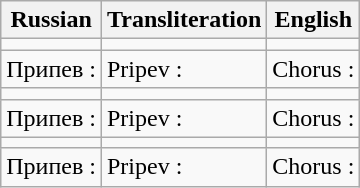<table class="wikitable">
<tr>
<th>Russian</th>
<th>Transliteration</th>
<th>English</th>
</tr>
<tr>
<td></td>
<td></td>
<td></td>
</tr>
<tr>
<td>Припев :<br></td>
<td>Pripev :<br></td>
<td>Chorus :<br></td>
</tr>
<tr>
<td></td>
<td></td>
<td></td>
</tr>
<tr>
<td>Припев :<br></td>
<td>Pripev :<br></td>
<td>Chorus :<br></td>
</tr>
<tr>
<td></td>
<td></td>
<td></td>
</tr>
<tr>
<td>Припев :<br></td>
<td>Pripev :<br></td>
<td>Chorus :<br></td>
</tr>
</table>
